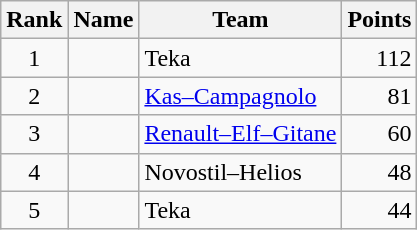<table class="wikitable">
<tr>
<th>Rank</th>
<th>Name</th>
<th>Team</th>
<th>Points</th>
</tr>
<tr>
<td style="text-align:center;">1</td>
<td></td>
<td>Teka</td>
<td align=right>112</td>
</tr>
<tr>
<td style="text-align:center;">2</td>
<td></td>
<td><a href='#'>Kas–Campagnolo</a></td>
<td align=right>81</td>
</tr>
<tr>
<td style="text-align:center;">3</td>
<td></td>
<td><a href='#'>Renault–Elf–Gitane</a></td>
<td align=right>60</td>
</tr>
<tr>
<td style="text-align:center;">4</td>
<td></td>
<td>Novostil–Helios</td>
<td align=right>48</td>
</tr>
<tr>
<td style="text-align:center;">5</td>
<td></td>
<td>Teka</td>
<td align=right>44</td>
</tr>
</table>
